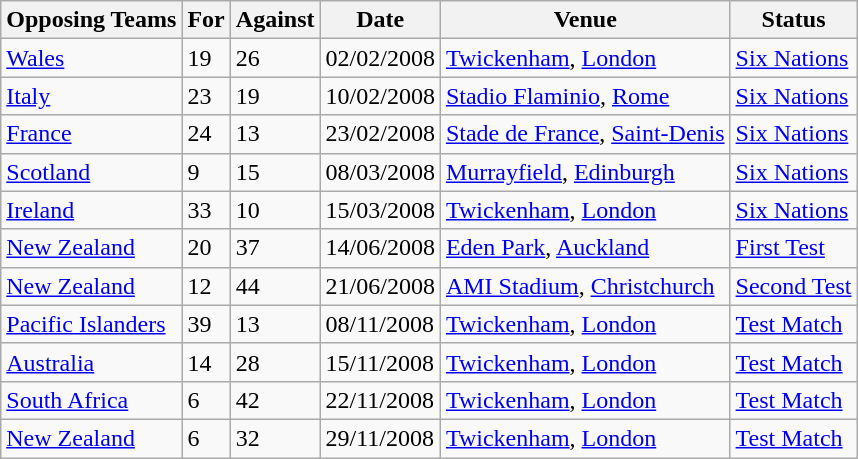<table class="wikitable">
<tr>
<th>Opposing Teams</th>
<th>For</th>
<th>Against</th>
<th>Date</th>
<th>Venue</th>
<th>Status</th>
</tr>
<tr>
<td><a href='#'>Wales</a></td>
<td>19</td>
<td>26</td>
<td>02/02/2008</td>
<td><a href='#'>Twickenham</a>, <a href='#'>London</a></td>
<td><a href='#'>Six Nations</a></td>
</tr>
<tr>
<td><a href='#'>Italy</a></td>
<td>23</td>
<td>19</td>
<td>10/02/2008</td>
<td><a href='#'>Stadio Flaminio</a>, <a href='#'>Rome</a></td>
<td><a href='#'>Six Nations</a></td>
</tr>
<tr>
<td><a href='#'>France</a></td>
<td>24</td>
<td>13</td>
<td>23/02/2008</td>
<td><a href='#'>Stade de France</a>, <a href='#'>Saint-Denis</a></td>
<td><a href='#'>Six Nations</a></td>
</tr>
<tr>
<td><a href='#'>Scotland</a></td>
<td>9</td>
<td>15</td>
<td>08/03/2008</td>
<td><a href='#'>Murrayfield</a>, <a href='#'>Edinburgh</a></td>
<td><a href='#'>Six Nations</a></td>
</tr>
<tr>
<td><a href='#'>Ireland</a></td>
<td>33</td>
<td>10</td>
<td>15/03/2008</td>
<td><a href='#'>Twickenham</a>, <a href='#'>London</a></td>
<td><a href='#'>Six Nations</a></td>
</tr>
<tr>
<td><a href='#'>New Zealand</a></td>
<td>20</td>
<td>37</td>
<td>14/06/2008</td>
<td><a href='#'>Eden Park</a>, <a href='#'>Auckland</a></td>
<td><a href='#'>First Test</a></td>
</tr>
<tr>
<td><a href='#'>New Zealand</a></td>
<td>12</td>
<td>44</td>
<td>21/06/2008</td>
<td><a href='#'>AMI Stadium</a>, <a href='#'>Christchurch</a></td>
<td><a href='#'>Second Test</a></td>
</tr>
<tr>
<td><a href='#'>Pacific Islanders</a></td>
<td>39</td>
<td>13</td>
<td>08/11/2008</td>
<td><a href='#'>Twickenham</a>, <a href='#'>London</a></td>
<td><a href='#'>Test Match</a></td>
</tr>
<tr>
<td><a href='#'>Australia</a></td>
<td>14</td>
<td>28</td>
<td>15/11/2008</td>
<td><a href='#'>Twickenham</a>, <a href='#'>London</a></td>
<td><a href='#'>Test Match</a></td>
</tr>
<tr>
<td><a href='#'>South Africa</a></td>
<td>6</td>
<td>42</td>
<td>22/11/2008</td>
<td><a href='#'>Twickenham</a>, <a href='#'>London</a></td>
<td><a href='#'>Test Match</a></td>
</tr>
<tr>
<td><a href='#'>New Zealand</a></td>
<td>6</td>
<td>32</td>
<td>29/11/2008</td>
<td><a href='#'>Twickenham</a>, <a href='#'>London</a></td>
<td><a href='#'>Test Match</a></td>
</tr>
</table>
